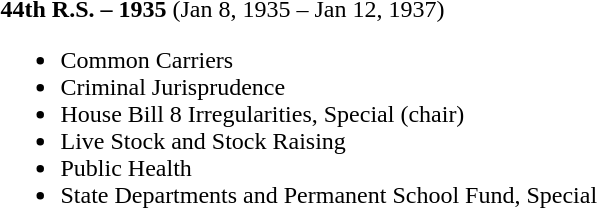<table>
<tr>
<td><strong>44th R.S. – 1935</strong> (Jan 8, 1935 – Jan 12, 1937)<br><ul><li>Common Carriers</li><li>Criminal Jurisprudence</li><li>House Bill 8 Irregularities, Special (chair)</li><li>Live Stock and Stock Raising</li><li>Public Health</li><li>State Departments and Permanent School Fund, Special</li></ul></td>
</tr>
</table>
